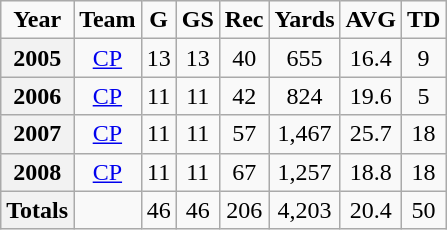<table class="wikitable" border="1">
<tr style="text-align:center;">
<td><strong>Year</strong></td>
<td><strong>Team</strong></td>
<td><strong>G</strong></td>
<td><strong>GS</strong></td>
<td><strong>Rec</strong></td>
<td><strong>Yards</strong></td>
<td><strong>AVG</strong></td>
<td><strong>TD</strong></td>
</tr>
<tr style="text-align:center;">
<th>2005</th>
<td><a href='#'>CP</a></td>
<td>13</td>
<td>13</td>
<td>40</td>
<td>655</td>
<td>16.4</td>
<td>9</td>
</tr>
<tr style="text-align:center;">
<th>2006</th>
<td><a href='#'>CP</a></td>
<td>11</td>
<td>11</td>
<td>42</td>
<td>824</td>
<td>19.6</td>
<td>5</td>
</tr>
<tr style="text-align:center;">
<th>2007</th>
<td><a href='#'>CP</a></td>
<td>11</td>
<td>11</td>
<td>57</td>
<td>1,467</td>
<td>25.7</td>
<td>18</td>
</tr>
<tr style="text-align:center;">
<th>2008</th>
<td><a href='#'>CP</a></td>
<td>11</td>
<td>11</td>
<td>67</td>
<td>1,257</td>
<td>18.8</td>
<td>18</td>
</tr>
<tr style="text-align:center;">
<th>Totals</th>
<td></td>
<td>46</td>
<td>46</td>
<td>206</td>
<td>4,203</td>
<td>20.4</td>
<td>50</td>
</tr>
</table>
